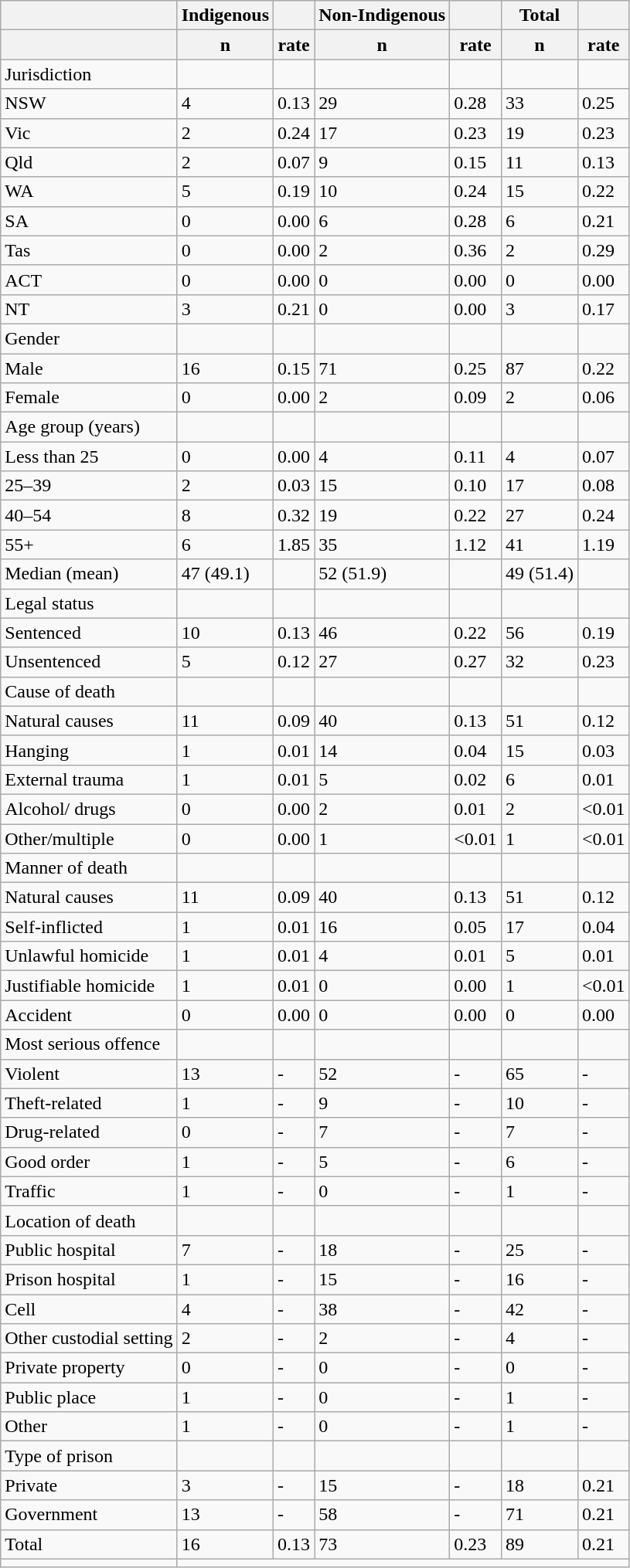<table class="wikitable">
<tr>
<th></th>
<th>Indigenous</th>
<th></th>
<th>Non-Indigenous</th>
<th></th>
<th>Total</th>
<th></th>
</tr>
<tr>
<th></th>
<th>n</th>
<th>rate</th>
<th>n</th>
<th>rate</th>
<th>n</th>
<th>rate</th>
</tr>
<tr>
<td>Jurisdiction</td>
<td></td>
<td></td>
<td></td>
<td></td>
<td></td>
<td></td>
</tr>
<tr>
<td>NSW</td>
<td>4</td>
<td>0.13</td>
<td>29</td>
<td>0.28</td>
<td>33</td>
<td>0.25</td>
</tr>
<tr>
<td>Vic</td>
<td>2</td>
<td>0.24</td>
<td>17</td>
<td>0.23</td>
<td>19</td>
<td>0.23</td>
</tr>
<tr>
<td>Qld</td>
<td>2</td>
<td>0.07</td>
<td>9</td>
<td>0.15</td>
<td>11</td>
<td>0.13</td>
</tr>
<tr>
<td>WA</td>
<td>5</td>
<td>0.19</td>
<td>10</td>
<td>0.24</td>
<td>15</td>
<td>0.22</td>
</tr>
<tr>
<td>SA</td>
<td>0</td>
<td>0.00</td>
<td>6</td>
<td>0.28</td>
<td>6</td>
<td>0.21</td>
</tr>
<tr>
<td>Tas</td>
<td>0</td>
<td>0.00</td>
<td>2</td>
<td>0.36</td>
<td>2</td>
<td>0.29</td>
</tr>
<tr>
<td>ACT</td>
<td>0</td>
<td>0.00</td>
<td>0</td>
<td>0.00</td>
<td>0</td>
<td>0.00</td>
</tr>
<tr>
<td>NT</td>
<td>3</td>
<td>0.21</td>
<td>0</td>
<td>0.00</td>
<td>3</td>
<td>0.17</td>
</tr>
<tr>
<td>Gender</td>
<td></td>
<td></td>
<td></td>
<td></td>
<td></td>
<td></td>
</tr>
<tr>
<td>Male</td>
<td>16</td>
<td>0.15</td>
<td>71</td>
<td>0.25</td>
<td>87</td>
<td>0.22</td>
</tr>
<tr>
<td>Female</td>
<td>0</td>
<td>0.00</td>
<td>2</td>
<td>0.09</td>
<td>2</td>
<td>0.06</td>
</tr>
<tr>
<td>Age group (years)</td>
<td></td>
<td></td>
<td></td>
<td></td>
<td></td>
<td></td>
</tr>
<tr>
<td>Less than 25</td>
<td>0</td>
<td>0.00</td>
<td>4</td>
<td>0.11</td>
<td>4</td>
<td>0.07</td>
</tr>
<tr>
<td>25–39</td>
<td>2</td>
<td>0.03</td>
<td>15</td>
<td>0.10</td>
<td>17</td>
<td>0.08</td>
</tr>
<tr>
<td>40–54</td>
<td>8</td>
<td>0.32</td>
<td>19</td>
<td>0.22</td>
<td>27</td>
<td>0.24</td>
</tr>
<tr>
<td>55+</td>
<td>6</td>
<td>1.85</td>
<td>35</td>
<td>1.12</td>
<td>41</td>
<td>1.19</td>
</tr>
<tr>
<td>Median (mean)</td>
<td>47 (49.1)</td>
<td></td>
<td>52 (51.9)</td>
<td></td>
<td>49 (51.4)</td>
<td></td>
</tr>
<tr>
<td>Legal status</td>
<td></td>
<td></td>
<td></td>
<td></td>
<td></td>
<td></td>
</tr>
<tr>
<td>Sentenced</td>
<td>10</td>
<td>0.13</td>
<td>46</td>
<td>0.22</td>
<td>56</td>
<td>0.19</td>
</tr>
<tr>
<td>Unsentenced</td>
<td>5</td>
<td>0.12</td>
<td>27</td>
<td>0.27</td>
<td>32</td>
<td>0.23</td>
</tr>
<tr>
<td>Cause of death</td>
<td></td>
<td></td>
<td></td>
<td></td>
<td></td>
<td></td>
</tr>
<tr>
<td>Natural causes</td>
<td>11</td>
<td>0.09</td>
<td>40</td>
<td>0.13</td>
<td>51</td>
<td>0.12</td>
</tr>
<tr>
<td>Hanging</td>
<td>1</td>
<td>0.01</td>
<td>14</td>
<td>0.04</td>
<td>15</td>
<td>0.03</td>
</tr>
<tr>
<td>External trauma</td>
<td>1</td>
<td>0.01</td>
<td>5</td>
<td>0.02</td>
<td>6</td>
<td>0.01</td>
</tr>
<tr>
<td>Alcohol/ drugs</td>
<td>0</td>
<td>0.00</td>
<td>2</td>
<td>0.01</td>
<td>2</td>
<td><0.01</td>
</tr>
<tr>
<td>Other/multiple</td>
<td>0</td>
<td>0.00</td>
<td>1</td>
<td><0.01</td>
<td>1</td>
<td><0.01</td>
</tr>
<tr>
<td>Manner of death</td>
<td></td>
<td></td>
<td></td>
<td></td>
<td></td>
<td></td>
</tr>
<tr>
<td>Natural causes</td>
<td>11</td>
<td>0.09</td>
<td>40</td>
<td>0.13</td>
<td>51</td>
<td>0.12</td>
</tr>
<tr>
<td>Self-inflicted</td>
<td>1</td>
<td>0.01</td>
<td>16</td>
<td>0.05</td>
<td>17</td>
<td>0.04</td>
</tr>
<tr>
<td>Unlawful homicide</td>
<td>1</td>
<td>0.01</td>
<td>4</td>
<td>0.01</td>
<td>5</td>
<td>0.01</td>
</tr>
<tr>
<td>Justifiable homicide</td>
<td>1</td>
<td>0.01</td>
<td>0</td>
<td>0.00</td>
<td>1</td>
<td><0.01</td>
</tr>
<tr>
<td>Accident</td>
<td>0</td>
<td>0.00</td>
<td>0</td>
<td>0.00</td>
<td>0</td>
<td>0.00</td>
</tr>
<tr>
<td>Most serious offence</td>
<td></td>
<td></td>
<td></td>
<td></td>
<td></td>
<td></td>
</tr>
<tr>
<td>Violent</td>
<td>13</td>
<td>-</td>
<td>52</td>
<td>-</td>
<td>65</td>
<td>-</td>
</tr>
<tr>
<td>Theft-related</td>
<td>1</td>
<td>-</td>
<td>9</td>
<td>-</td>
<td>10</td>
<td>-</td>
</tr>
<tr>
<td>Drug-related</td>
<td>0</td>
<td>-</td>
<td>7</td>
<td>-</td>
<td>7</td>
<td>-</td>
</tr>
<tr>
<td>Good order</td>
<td>1</td>
<td>-</td>
<td>5</td>
<td>-</td>
<td>6</td>
<td>-</td>
</tr>
<tr>
<td>Traffic</td>
<td>1</td>
<td>-</td>
<td>0</td>
<td>-</td>
<td>1</td>
<td>-</td>
</tr>
<tr>
<td>Location of death</td>
<td></td>
<td></td>
<td></td>
<td></td>
<td></td>
<td></td>
</tr>
<tr>
<td>Public hospital</td>
<td>7</td>
<td>-</td>
<td>18</td>
<td>-</td>
<td>25</td>
<td>-</td>
</tr>
<tr>
<td>Prison hospital</td>
<td>1</td>
<td>-</td>
<td>15</td>
<td>-</td>
<td>16</td>
<td>-</td>
</tr>
<tr>
<td>Cell</td>
<td>4</td>
<td>-</td>
<td>38</td>
<td>-</td>
<td>42</td>
<td>-</td>
</tr>
<tr>
<td>Other custodial setting</td>
<td>2</td>
<td>-</td>
<td>2</td>
<td>-</td>
<td>4</td>
<td>-</td>
</tr>
<tr>
<td>Private property</td>
<td>0</td>
<td>-</td>
<td>0</td>
<td>-</td>
<td>0</td>
<td>-</td>
</tr>
<tr>
<td>Public place</td>
<td>1</td>
<td>-</td>
<td>0</td>
<td>-</td>
<td>1</td>
<td>-</td>
</tr>
<tr>
<td>Other</td>
<td>1</td>
<td>-</td>
<td>0</td>
<td>-</td>
<td>1</td>
<td>-</td>
</tr>
<tr>
<td>Type of prison</td>
<td></td>
<td></td>
<td></td>
<td></td>
<td></td>
<td></td>
</tr>
<tr>
<td>Private</td>
<td>3</td>
<td>-</td>
<td>15</td>
<td>-</td>
<td>18</td>
<td>0.21</td>
</tr>
<tr>
<td>Government</td>
<td>13</td>
<td>-</td>
<td>58</td>
<td>-</td>
<td>71</td>
<td>0.21</td>
</tr>
<tr>
<td>Total</td>
<td>16</td>
<td>0.13</td>
<td>73</td>
<td>0.23</td>
<td>89</td>
<td>0.21</td>
</tr>
<tr>
<td></td>
</tr>
</table>
